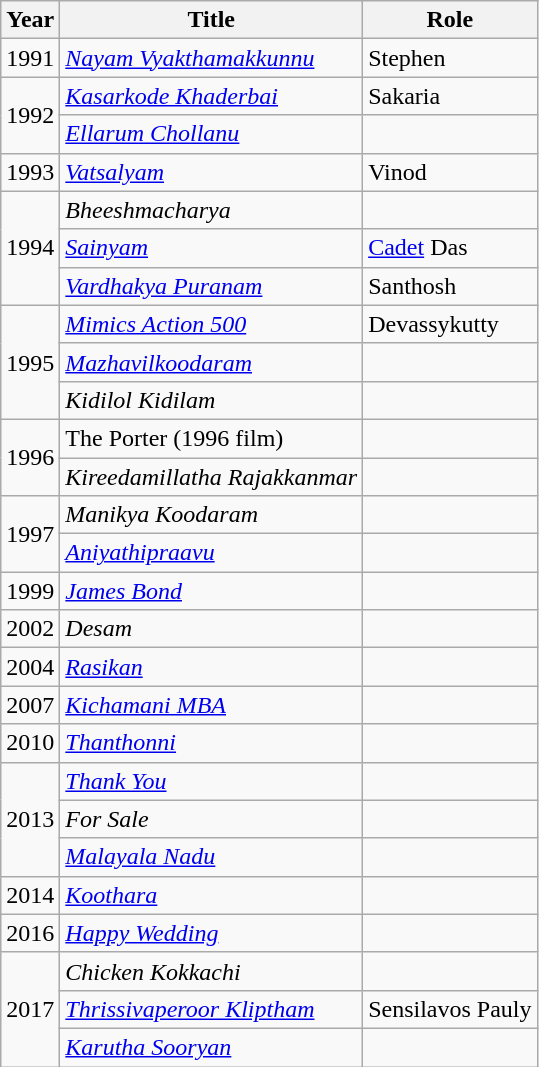<table class="wikitable sortable">
<tr>
<th>Year</th>
<th>Title</th>
<th>Role</th>
</tr>
<tr>
<td>1991</td>
<td><em><a href='#'>Nayam Vyakthamakkunnu</a></em></td>
<td>Stephen</td>
</tr>
<tr>
<td rowspan="2">1992</td>
<td><em><a href='#'>Kasarkode Khaderbai</a></em></td>
<td>Sakaria</td>
</tr>
<tr>
<td><em><a href='#'>Ellarum Chollanu</a></em></td>
<td></td>
</tr>
<tr>
<td>1993</td>
<td><em><a href='#'>Vatsalyam</a></em></td>
<td>Vinod</td>
</tr>
<tr>
<td rowspan="3">1994</td>
<td><em>Bheeshmacharya</em></td>
<td></td>
</tr>
<tr>
<td><em><a href='#'>Sainyam</a></em></td>
<td><a href='#'>Cadet</a> Das</td>
</tr>
<tr>
<td><em><a href='#'>Vardhakya Puranam</a></em></td>
<td>Santhosh</td>
</tr>
<tr>
<td rowspan="3">1995</td>
<td><em><a href='#'>Mimics Action 500</a></em></td>
<td>Devassykutty</td>
</tr>
<tr>
<td><em><a href='#'>Mazhavilkoodaram</a></em></td>
<td></td>
</tr>
<tr>
<td><em>Kidilol Kidilam</em></td>
<td></td>
</tr>
<tr>
<td rowspan="2">1996</td>
<td>The Porter (1996 film)</td>
<td></td>
</tr>
<tr>
<td><em>Kireedamillatha Rajakkanmar</em></td>
<td></td>
</tr>
<tr>
<td rowspan="2">1997</td>
<td><em>Manikya Koodaram</em></td>
<td></td>
</tr>
<tr>
<td><em><a href='#'>Aniyathipraavu</a></em></td>
<td></td>
</tr>
<tr>
<td>1999</td>
<td><a href='#'><em>James Bond</em></a></td>
<td></td>
</tr>
<tr>
<td>2002</td>
<td><em>Desam</em></td>
<td></td>
</tr>
<tr>
<td>2004</td>
<td><em><a href='#'>Rasikan</a></em></td>
<td></td>
</tr>
<tr>
<td>2007</td>
<td><em><a href='#'>Kichamani MBA</a></em></td>
<td></td>
</tr>
<tr>
<td>2010</td>
<td><em><a href='#'>Thanthonni</a></em></td>
<td></td>
</tr>
<tr>
<td rowspan="3">2013</td>
<td><a href='#'><em>Thank You</em></a></td>
<td></td>
</tr>
<tr>
<td><em>For Sale</em></td>
<td></td>
</tr>
<tr>
<td><em><a href='#'>Malayala Nadu</a></em></td>
<td></td>
</tr>
<tr>
<td>2014</td>
<td><em><a href='#'>Koothara</a></em></td>
<td></td>
</tr>
<tr>
<td>2016</td>
<td><em><a href='#'>Happy Wedding</a></em></td>
<td></td>
</tr>
<tr>
<td rowspan="3">2017</td>
<td><em>Chicken Kokkachi</em></td>
<td></td>
</tr>
<tr>
<td><em><a href='#'>Thrissivaperoor Kliptham</a></em></td>
<td>Sensilavos Pauly</td>
</tr>
<tr>
<td><em><a href='#'>Karutha Sooryan</a></em></td>
<td></td>
</tr>
</table>
